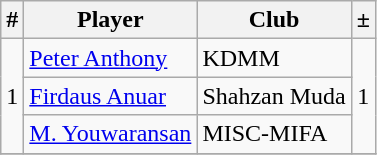<table class="wikitable" style="text-align:center">
<tr>
<th>#</th>
<th>Player</th>
<th>Club</th>
<th>±</th>
</tr>
<tr>
<td rowspan=3>1</td>
<td align="left"> <a href='#'>Peter Anthony</a></td>
<td align="left">KDMM</td>
<td rowspan=3>1</td>
</tr>
<tr>
<td align="left"> <a href='#'>Firdaus Anuar</a></td>
<td align="left">Shahzan Muda</td>
</tr>
<tr>
<td align="left"> <a href='#'>M. Youwaransan</a></td>
<td align="left">MISC-MIFA</td>
</tr>
<tr>
</tr>
</table>
